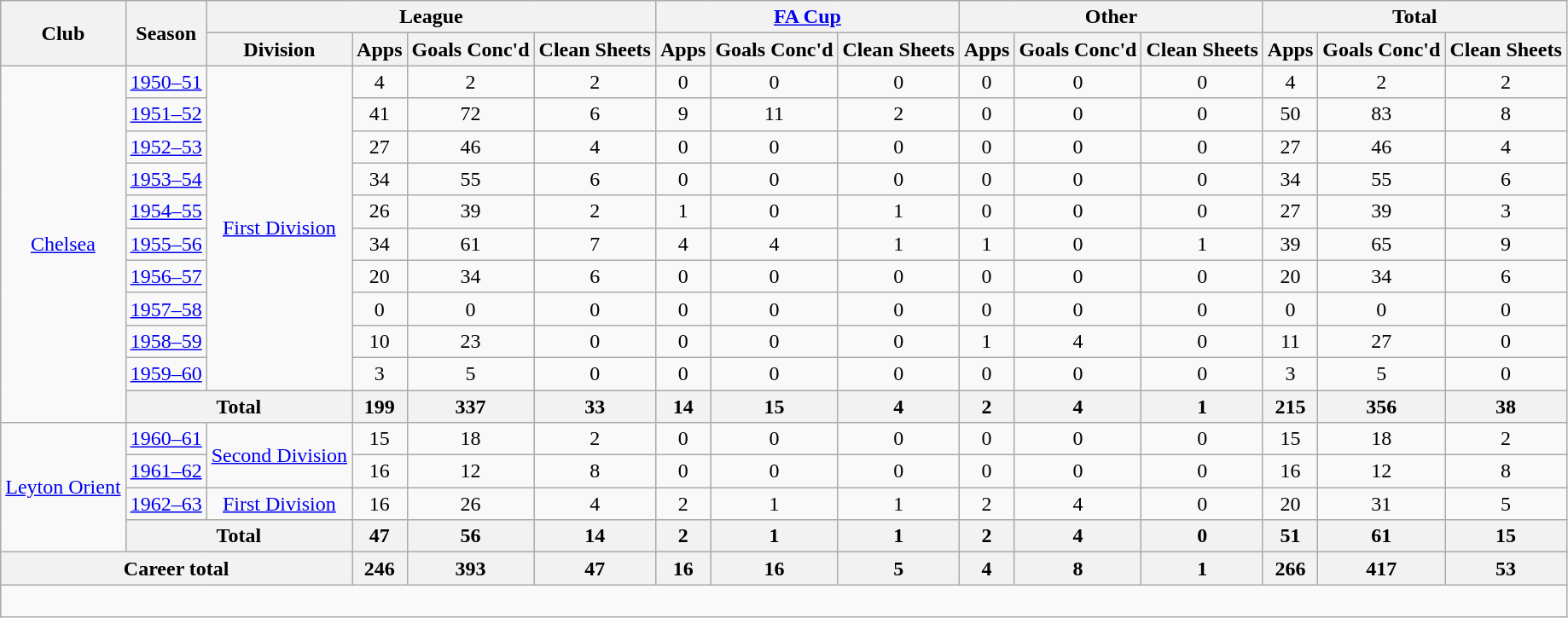<table class="wikitable" style="text-align: center">
<tr>
<th rowspan="2">Club</th>
<th rowspan="2">Season</th>
<th colspan="4">League</th>
<th colspan="3"><a href='#'>FA Cup</a></th>
<th colspan="3">Other</th>
<th colspan="3">Total</th>
</tr>
<tr>
<th>Division</th>
<th>Apps</th>
<th>Goals Conc'd</th>
<th>Clean Sheets</th>
<th>Apps</th>
<th>Goals Conc'd</th>
<th>Clean Sheets</th>
<th>Apps</th>
<th>Goals Conc'd</th>
<th>Clean Sheets</th>
<th>Apps</th>
<th>Goals Conc'd</th>
<th>Clean Sheets</th>
</tr>
<tr>
<td rowspan="11"><a href='#'>Chelsea</a></td>
<td><a href='#'>1950–51</a></td>
<td rowspan="10"><a href='#'>First Division</a></td>
<td>4</td>
<td>2</td>
<td>2</td>
<td>0</td>
<td>0</td>
<td>0</td>
<td>0</td>
<td>0</td>
<td>0</td>
<td>4</td>
<td>2</td>
<td>2</td>
</tr>
<tr>
<td><a href='#'>1951–52</a></td>
<td>41</td>
<td>72</td>
<td>6</td>
<td>9</td>
<td>11</td>
<td>2</td>
<td>0</td>
<td>0</td>
<td>0</td>
<td>50</td>
<td>83</td>
<td>8</td>
</tr>
<tr>
<td><a href='#'>1952–53</a></td>
<td>27</td>
<td>46</td>
<td>4</td>
<td>0</td>
<td>0</td>
<td>0</td>
<td>0</td>
<td>0</td>
<td>0</td>
<td>27</td>
<td>46</td>
<td>4</td>
</tr>
<tr>
<td><a href='#'>1953–54</a></td>
<td>34</td>
<td>55</td>
<td>6</td>
<td>0</td>
<td>0</td>
<td>0</td>
<td>0</td>
<td>0</td>
<td>0</td>
<td>34</td>
<td>55</td>
<td>6</td>
</tr>
<tr>
<td><a href='#'>1954–55</a></td>
<td>26</td>
<td>39</td>
<td>2</td>
<td>1</td>
<td>0</td>
<td>1</td>
<td>0</td>
<td>0</td>
<td>0</td>
<td>27</td>
<td>39</td>
<td>3</td>
</tr>
<tr>
<td><a href='#'>1955–56</a></td>
<td>34</td>
<td>61</td>
<td>7</td>
<td>4</td>
<td>4</td>
<td>1</td>
<td>1</td>
<td>0</td>
<td>1</td>
<td>39</td>
<td>65</td>
<td>9</td>
</tr>
<tr>
<td><a href='#'>1956–57</a></td>
<td>20</td>
<td>34</td>
<td>6</td>
<td>0</td>
<td>0</td>
<td>0</td>
<td>0</td>
<td>0</td>
<td>0</td>
<td>20</td>
<td>34</td>
<td>6</td>
</tr>
<tr>
<td><a href='#'>1957–58</a></td>
<td>0</td>
<td>0</td>
<td>0</td>
<td>0</td>
<td>0</td>
<td>0</td>
<td>0</td>
<td>0</td>
<td>0</td>
<td>0</td>
<td>0</td>
<td>0</td>
</tr>
<tr>
<td><a href='#'>1958–59</a></td>
<td>10</td>
<td>23</td>
<td>0</td>
<td>0</td>
<td>0</td>
<td>0</td>
<td>1</td>
<td>4</td>
<td>0</td>
<td>11</td>
<td>27</td>
<td>0</td>
</tr>
<tr>
<td><a href='#'>1959–60</a></td>
<td>3</td>
<td>5</td>
<td>0</td>
<td>0</td>
<td>0</td>
<td>0</td>
<td>0</td>
<td>0</td>
<td>0</td>
<td>3</td>
<td>5</td>
<td>0</td>
</tr>
<tr>
<th colspan="2">Total</th>
<th>199</th>
<th>337</th>
<th>33</th>
<th>14</th>
<th>15</th>
<th>4</th>
<th>2</th>
<th>4</th>
<th>1</th>
<th>215</th>
<th>356</th>
<th>38</th>
</tr>
<tr>
<td rowspan="4"><a href='#'>Leyton Orient</a></td>
<td><a href='#'>1960–61</a></td>
<td rowspan="2"><a href='#'>Second Division</a></td>
<td>15</td>
<td>18</td>
<td>2</td>
<td>0</td>
<td>0</td>
<td>0</td>
<td>0</td>
<td>0</td>
<td>0</td>
<td>15</td>
<td>18</td>
<td>2</td>
</tr>
<tr>
<td><a href='#'>1961–62</a></td>
<td>16</td>
<td>12</td>
<td>8</td>
<td>0</td>
<td>0</td>
<td>0</td>
<td>0</td>
<td>0</td>
<td>0</td>
<td>16</td>
<td>12</td>
<td>8</td>
</tr>
<tr>
<td><a href='#'>1962–63</a></td>
<td><a href='#'>First Division</a></td>
<td>16</td>
<td>26</td>
<td>4</td>
<td>2</td>
<td>1</td>
<td>1</td>
<td>2</td>
<td>4</td>
<td>0</td>
<td>20</td>
<td>31</td>
<td>5</td>
</tr>
<tr>
<th colspan="2">Total</th>
<th>47</th>
<th>56</th>
<th>14</th>
<th>2</th>
<th>1</th>
<th>1</th>
<th>2</th>
<th>4</th>
<th>0</th>
<th>51</th>
<th>61</th>
<th>15</th>
</tr>
<tr>
<th colspan="3">Career total</th>
<th>246</th>
<th>393</th>
<th>47</th>
<th>16</th>
<th>16</th>
<th>5</th>
<th>4</th>
<th>8</th>
<th>1</th>
<th>266</th>
<th>417</th>
<th>53</th>
</tr>
<tr>
<td colspan="15"><br></td>
</tr>
</table>
